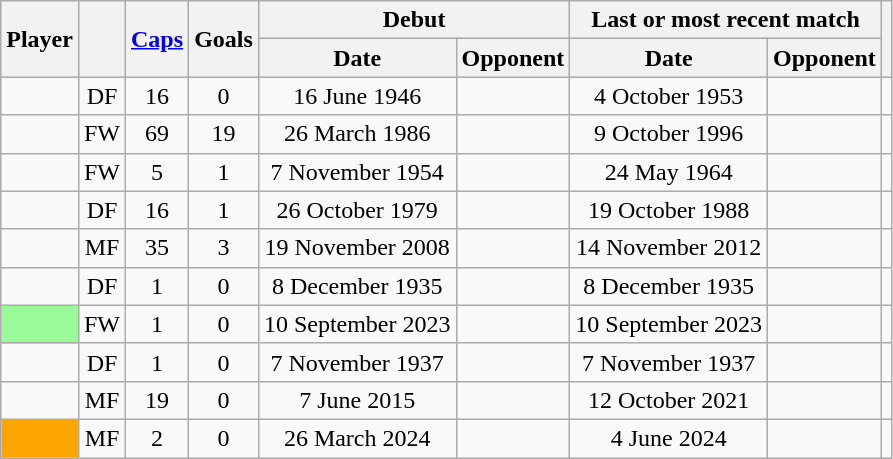<table class="wikitable sortable" style="text-align: center;">
<tr>
<th scope=col rowspan=2>Player</th>
<th scope=col rowspan=2></th>
<th scope=col rowspan=2><a href='#'>Caps</a></th>
<th scope=col rowspan=2>Goals</th>
<th scope=col colspan=2>Debut</th>
<th scope=col colspan=2>Last or most recent match</th>
<th scope=col rowspan=2 class=unsortable></th>
</tr>
<tr class=unsortable>
<th scope=col>Date</th>
<th scope=col>Opponent</th>
<th scope=col>Date</th>
<th scope=col>Opponent</th>
</tr>
<tr>
<td></td>
<td>DF</td>
<td>16</td>
<td>0</td>
<td>16 June 1946</td>
<td align=left></td>
<td>4 October 1953</td>
<td align=left></td>
<td></td>
</tr>
<tr>
<td></td>
<td>FW</td>
<td>69</td>
<td>19</td>
<td>26 March 1986</td>
<td align=left></td>
<td>9 October 1996</td>
<td align=left></td>
<td></td>
</tr>
<tr>
<td></td>
<td>FW</td>
<td>5</td>
<td>1</td>
<td>7 November 1954</td>
<td align=left></td>
<td>24 May 1964</td>
<td align=left></td>
<td></td>
</tr>
<tr>
<td></td>
<td>DF</td>
<td>16</td>
<td>1</td>
<td>26 October 1979</td>
<td align=left></td>
<td>19 October 1988</td>
<td align=left></td>
<td></td>
</tr>
<tr>
<td></td>
<td>MF</td>
<td>35</td>
<td>3</td>
<td>19 November 2008</td>
<td align=left></td>
<td>14 November 2012</td>
<td align=left></td>
<td></td>
</tr>
<tr>
<td></td>
<td>DF</td>
<td>1</td>
<td>0</td>
<td>8 December 1935</td>
<td align=left></td>
<td>8 December 1935</td>
<td align=left></td>
<td></td>
</tr>
<tr>
<td bgcolor=palegreen></td>
<td>FW</td>
<td>1</td>
<td>0</td>
<td>10 September 2023</td>
<td align=left></td>
<td>10 September 2023</td>
<td align=left></td>
<td></td>
</tr>
<tr>
<td></td>
<td>DF</td>
<td>1</td>
<td>0</td>
<td>7 November 1937</td>
<td align=left></td>
<td>7 November 1937</td>
<td align=left></td>
<td></td>
</tr>
<tr>
<td></td>
<td>MF</td>
<td>19</td>
<td>0</td>
<td>7 June 2015</td>
<td align=left></td>
<td>12 October 2021</td>
<td align="left"></td>
<td></td>
</tr>
<tr>
<td bgcolor=orange></td>
<td>MF</td>
<td>2</td>
<td>0</td>
<td>26 March 2024</td>
<td align=left></td>
<td>4 June 2024</td>
<td align="left"></td>
<td></td>
</tr>
</table>
